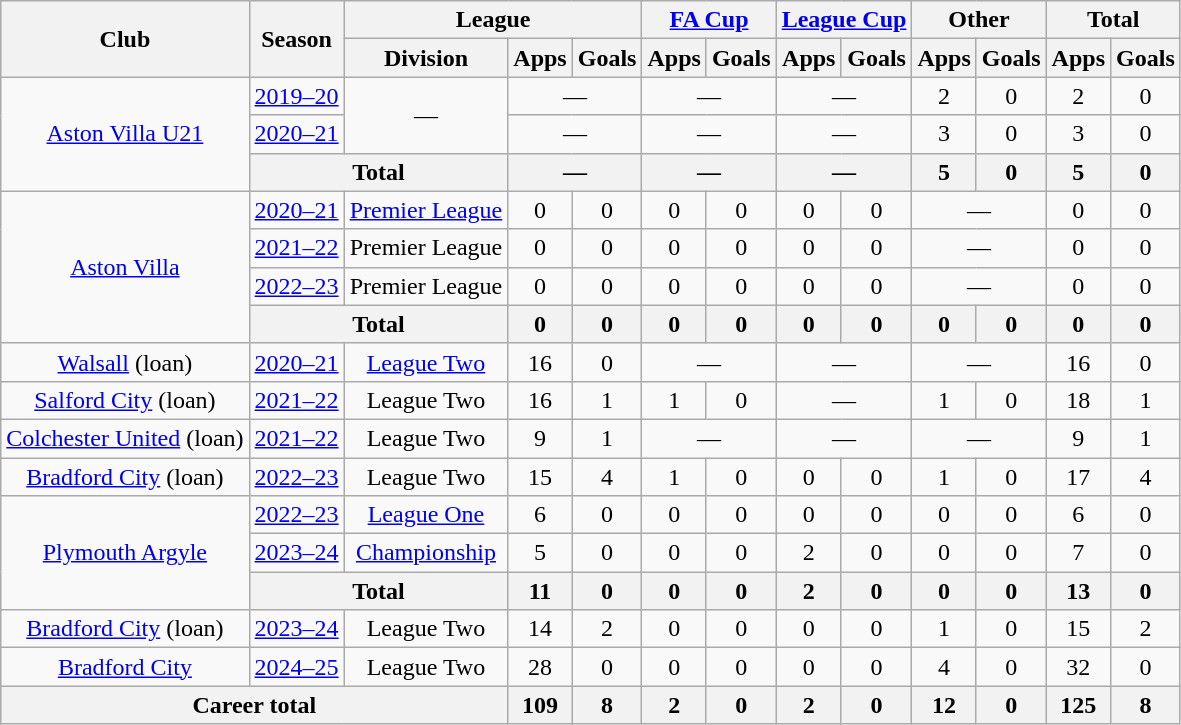<table class="wikitable" style="text-align:center">
<tr>
<th rowspan="2">Club</th>
<th rowspan="2">Season</th>
<th colspan="3">League</th>
<th colspan="2"><a href='#'>FA Cup</a></th>
<th colspan="2"><a href='#'>League Cup</a></th>
<th colspan="2">Other</th>
<th colspan="2">Total</th>
</tr>
<tr>
<th>Division</th>
<th>Apps</th>
<th>Goals</th>
<th>Apps</th>
<th>Goals</th>
<th>Apps</th>
<th>Goals</th>
<th>Apps</th>
<th>Goals</th>
<th>Apps</th>
<th>Goals</th>
</tr>
<tr>
<td rowspan="3"><a href='#'>Aston Villa U21</a></td>
<td><a href='#'>2019–20</a></td>
<td rowspan="2">—</td>
<td colspan="2">—</td>
<td colspan="2">—</td>
<td colspan="2">—</td>
<td>2</td>
<td>0</td>
<td>2</td>
<td>0</td>
</tr>
<tr>
<td><a href='#'>2020–21</a></td>
<td colspan="2">—</td>
<td colspan="2">—</td>
<td colspan="2">—</td>
<td>3</td>
<td>0</td>
<td>3</td>
<td>0</td>
</tr>
<tr>
<th colspan="2">Total</th>
<th colspan="2">—</th>
<th colspan="2">—</th>
<th colspan="2">—</th>
<th>5</th>
<th>0</th>
<th>5</th>
<th>0</th>
</tr>
<tr>
<td rowspan="4"><a href='#'>Aston Villa</a></td>
<td><a href='#'>2020–21</a></td>
<td><a href='#'>Premier League</a></td>
<td>0</td>
<td>0</td>
<td>0</td>
<td>0</td>
<td>0</td>
<td>0</td>
<td colspan="2">—</td>
<td>0</td>
<td>0</td>
</tr>
<tr>
<td><a href='#'>2021–22</a></td>
<td>Premier League</td>
<td>0</td>
<td>0</td>
<td>0</td>
<td>0</td>
<td>0</td>
<td>0</td>
<td colspan="2">—</td>
<td>0</td>
<td>0</td>
</tr>
<tr>
<td><a href='#'>2022–23</a></td>
<td>Premier League</td>
<td>0</td>
<td>0</td>
<td>0</td>
<td>0</td>
<td>0</td>
<td>0</td>
<td colspan="2">—</td>
<td>0</td>
<td>0</td>
</tr>
<tr>
<th colspan="2">Total</th>
<th>0</th>
<th>0</th>
<th>0</th>
<th>0</th>
<th>0</th>
<th>0</th>
<th>0</th>
<th>0</th>
<th>0</th>
<th>0</th>
</tr>
<tr>
<td><a href='#'>Walsall</a> (loan)</td>
<td><a href='#'>2020–21</a></td>
<td><a href='#'>League Two</a></td>
<td>16</td>
<td>0</td>
<td colspan="2">—</td>
<td colspan="2">—</td>
<td colspan="2">—</td>
<td>16</td>
<td>0</td>
</tr>
<tr>
<td><a href='#'>Salford City</a> (loan)</td>
<td><a href='#'>2021–22</a></td>
<td>League Two</td>
<td>16</td>
<td>1</td>
<td>1</td>
<td>0</td>
<td colspan="2">—</td>
<td>1</td>
<td>0</td>
<td>18</td>
<td>1</td>
</tr>
<tr>
<td><a href='#'>Colchester United</a> (loan)</td>
<td><a href='#'>2021–22</a></td>
<td>League Two</td>
<td>9</td>
<td>1</td>
<td colspan="2">—</td>
<td colspan="2">—</td>
<td colspan="2">—</td>
<td>9</td>
<td>1</td>
</tr>
<tr>
<td><a href='#'>Bradford City</a> (loan)</td>
<td><a href='#'>2022–23</a></td>
<td>League Two</td>
<td>15</td>
<td>4</td>
<td>1</td>
<td>0</td>
<td>0</td>
<td>0</td>
<td>1</td>
<td>0</td>
<td>17</td>
<td>4</td>
</tr>
<tr>
<td rowspan=3><a href='#'>Plymouth Argyle</a></td>
<td><a href='#'>2022–23</a></td>
<td><a href='#'>League One</a></td>
<td>6</td>
<td>0</td>
<td>0</td>
<td>0</td>
<td>0</td>
<td>0</td>
<td>0</td>
<td>0</td>
<td>6</td>
<td>0</td>
</tr>
<tr>
<td><a href='#'>2023–24</a></td>
<td><a href='#'>Championship</a></td>
<td>5</td>
<td>0</td>
<td>0</td>
<td>0</td>
<td>2</td>
<td>0</td>
<td>0</td>
<td>0</td>
<td>7</td>
<td>0</td>
</tr>
<tr>
<th colspan="2">Total</th>
<th>11</th>
<th>0</th>
<th>0</th>
<th>0</th>
<th>2</th>
<th>0</th>
<th>0</th>
<th>0</th>
<th>13</th>
<th>0</th>
</tr>
<tr>
<td><a href='#'>Bradford City</a> (loan)</td>
<td><a href='#'>2023–24</a></td>
<td>League Two</td>
<td>14</td>
<td>2</td>
<td>0</td>
<td>0</td>
<td>0</td>
<td>0</td>
<td>1</td>
<td>0</td>
<td>15</td>
<td>2</td>
</tr>
<tr>
<td><a href='#'>Bradford City</a></td>
<td><a href='#'>2024–25</a></td>
<td>League Two</td>
<td>28</td>
<td>0</td>
<td>0</td>
<td>0</td>
<td>0</td>
<td>0</td>
<td>4</td>
<td>0</td>
<td>32</td>
<td>0</td>
</tr>
<tr>
<th colspan="3">Career total</th>
<th>109</th>
<th>8</th>
<th>2</th>
<th>0</th>
<th>2</th>
<th>0</th>
<th>12</th>
<th>0</th>
<th>125</th>
<th>8</th>
</tr>
</table>
